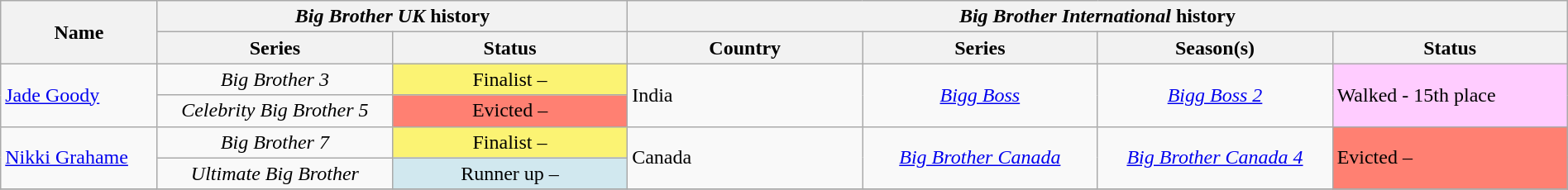<table class="wikitable" style="width: 100%">
<tr>
<th rowspan="2" style="text-align:center">Name</th>
<th colspan="2" style="text-align:center"><em>Big Brother UK</em> history</th>
<th colspan="4" style="text-align:center"><em>Big Brother International</em> history</th>
</tr>
<tr>
<th style="text-align:center; width:15%;">Series</th>
<th style="text-align:center; width:15%;">Status</th>
<th style="text-align:center; width:15%;">Country</th>
<th style="text-align:center; width:15%;">Series</th>
<th style="text-align:center; width:15%;">Season(s)</th>
<th style="text-align:center; width:15%;">Status</th>
</tr>
<tr>
<td rowspan=2><a href='#'>Jade Goody</a></td>
<td style="text-align:center"><em>Big Brother 3</em></td>
<td style="background:#FBF373; text-align:center">Finalist – </td>
<td rowspan=2>India</td>
<td style="text-align:center" rowspan=2><em><a href='#'>Bigg Boss</a></em></td>
<td style="text-align:center" rowspan=2><em><a href='#'>Bigg Boss 2</a></em></td>
<td style="background:#fcf" rowspan="2">Walked - 15th place</td>
</tr>
<tr>
<td style="text-align:center"><em>Celebrity Big Brother 5</em></td>
<td style="background:#FF8072; text-align:center">Evicted – </td>
</tr>
<tr>
<td rowspan=2><a href='#'>Nikki Grahame</a></td>
<td style="text-align:center"><em>Big Brother 7</em></td>
<td style="background:#FBF373; text-align:center">Finalist – </td>
<td rowspan=2>Canada</td>
<td style="text-align:center" rowspan=2><em><a href='#'>Big Brother Canada</a></em></td>
<td style="text-align:center" rowspan=2><em><a href='#'>Big Brother Canada 4</a></em></td>
<td style="background:#FF8072" rowspan=2>Evicted – </td>
</tr>
<tr>
<td style="text-align:center"><em>Ultimate Big Brother</em></td>
<td style="background:#D1E8EF; text-align:center">Runner up – </td>
</tr>
<tr>
</tr>
</table>
